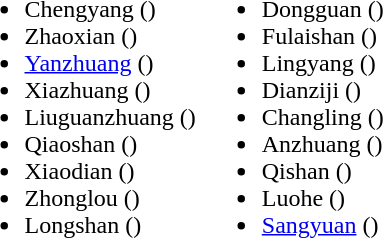<table>
<tr>
<td valign="top"><br><ul><li>Chengyang ()</li><li>Zhaoxian ()</li><li><a href='#'>Yanzhuang</a> ()</li><li>Xiazhuang ()</li><li>Liuguanzhuang ()</li><li>Qiaoshan ()</li><li>Xiaodian ()</li><li>Zhonglou ()</li><li>Longshan ()</li></ul></td>
<td valign="top"><br><ul><li>Dongguan ()</li><li>Fulaishan ()</li><li>Lingyang ()</li><li>Dianziji ()</li><li>Changling ()</li><li>Anzhuang ()</li><li>Qishan ()</li><li>Luohe ()</li><li><a href='#'>Sangyuan</a> ()</li></ul></td>
</tr>
</table>
